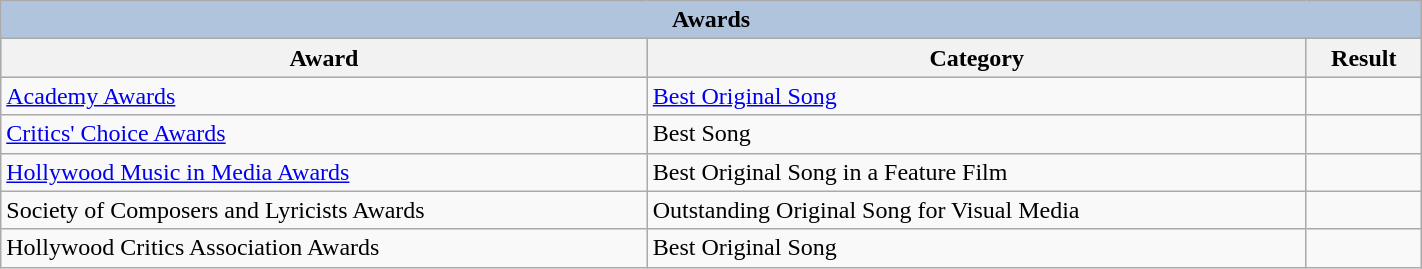<table class="wikitable" style="width:75%;">
<tr style="background:#ccc; text-align:center;">
<th colspan="4" style="background: LightSteelBlue;">Awards</th>
</tr>
<tr style="background:#ccc; text-align:center;">
<th>Award</th>
<th>Category</th>
<th>Result</th>
</tr>
<tr>
<td><a href='#'>Academy Awards</a></td>
<td><a href='#'>Best Original Song</a></td>
<td></td>
</tr>
<tr>
<td><a href='#'>Critics' Choice Awards</a></td>
<td>Best Song</td>
<td></td>
</tr>
<tr>
<td><a href='#'>Hollywood Music in Media Awards</a></td>
<td>Best Original Song in a Feature Film</td>
<td></td>
</tr>
<tr>
<td>Society of Composers and Lyricists Awards</td>
<td>Outstanding Original Song for Visual Media</td>
<td></td>
</tr>
<tr>
<td>Hollywood Critics Association Awards</td>
<td>Best Original Song</td>
<td></td>
</tr>
</table>
